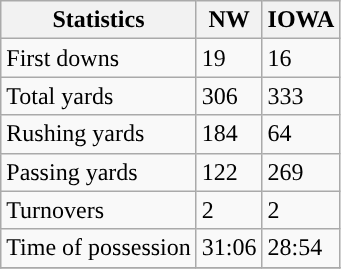<table class="wikitable">
<tr>
<th>Statistics</th>
<th>NW</th>
<th>IOWA</th>
</tr>
<tr>
<td>First downs</td>
<td>19</td>
<td>16</td>
</tr>
<tr>
<td>Total yards</td>
<td>306</td>
<td>333</td>
</tr>
<tr>
<td>Rushing yards</td>
<td>184</td>
<td>64</td>
</tr>
<tr>
<td>Passing yards</td>
<td>122</td>
<td>269</td>
</tr>
<tr>
<td>Turnovers</td>
<td>2</td>
<td>2</td>
</tr>
<tr>
<td>Time of possession</td>
<td>31:06</td>
<td>28:54</td>
</tr>
<tr>
</tr>
</table>
